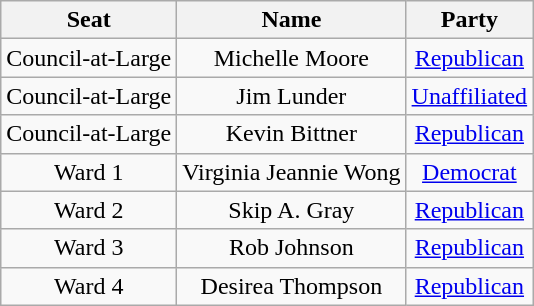<table class="wikitable" style="text-align:center">
<tr>
<th>Seat</th>
<th>Name</th>
<th>Party</th>
</tr>
<tr>
<td>Council-at-Large</td>
<td>Michelle Moore</td>
<td><a href='#'>Republican</a></td>
</tr>
<tr>
<td>Council-at-Large</td>
<td>Jim Lunder</td>
<td><a href='#'>Unaffiliated</a></td>
</tr>
<tr>
<td>Council-at-Large</td>
<td>Kevin Bittner</td>
<td><a href='#'>Republican</a></td>
</tr>
<tr>
<td>Ward 1</td>
<td>Virginia Jeannie Wong</td>
<td><a href='#'>Democrat</a></td>
</tr>
<tr>
<td>Ward 2</td>
<td>Skip A. Gray</td>
<td><a href='#'>Republican</a></td>
</tr>
<tr>
<td>Ward 3</td>
<td>Rob Johnson</td>
<td><a href='#'>Republican</a></td>
</tr>
<tr>
<td>Ward 4</td>
<td>Desirea Thompson</td>
<td><a href='#'>Republican</a></td>
</tr>
</table>
